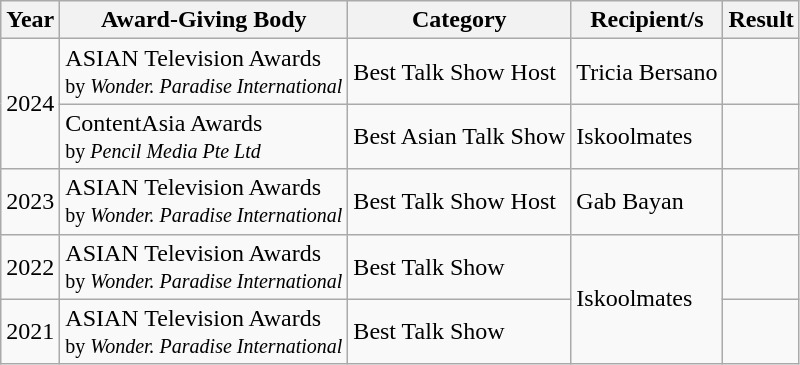<table class="wikitable" style="text-align:left; width="auto">
<tr>
<th>Year</th>
<th>Award-Giving Body</th>
<th>Category</th>
<th>Recipient/s</th>
<th>Result</th>
</tr>
<tr>
<td rowspan="2" align="center">2024</td>
<td rowspan="1" align="left">ASIAN Television Awards <br><small>by <em>Wonder. Paradise International</em></small></td>
<td align="left">Best Talk Show Host</td>
<td align="left">Tricia Bersano</td>
<td></td>
</tr>
<tr>
<td rowspan="1" align="left">ContentAsia Awards <br><small>by <em>Pencil Media Pte Ltd</em></small></td>
<td align="left">Best Asian Talk Show</td>
<td align="left">Iskoolmates</td>
<td></td>
</tr>
<tr>
<td rowspan="1" align="center">2023</td>
<td rowspan="1" align="left">ASIAN Television Awards <br><small>by <em>Wonder. Paradise International</em></small></td>
<td align="left">Best Talk Show Host</td>
<td align="left">Gab Bayan</td>
<td></td>
</tr>
<tr>
<td rowspan="1" align="center">2022</td>
<td rowspan="1" align="left">ASIAN Television Awards <br><small>by <em>Wonder. Paradise International</em></small></td>
<td align="left">Best Talk Show</td>
<td rowspan="2">Iskoolmates</td>
<td></td>
</tr>
<tr>
<td rowspan="1" align="center">2021</td>
<td rowspan="1" align="left">ASIAN Television Awards <br><small>by <em>Wonder. Paradise International</em></small></td>
<td align="left">Best Talk Show</td>
<td></td>
</tr>
</table>
